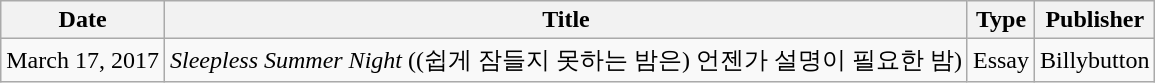<table class="wikitable">
<tr>
<th>Date</th>
<th>Title</th>
<th>Type</th>
<th>Publisher</th>
</tr>
<tr>
<td>March 17, 2017</td>
<td><em>Sleepless Summer Night</em> ((쉽게 잠들지 못하는 밤은) 언젠가 설명이 필요한 밤)</td>
<td>Essay</td>
<td>Billybutton</td>
</tr>
</table>
